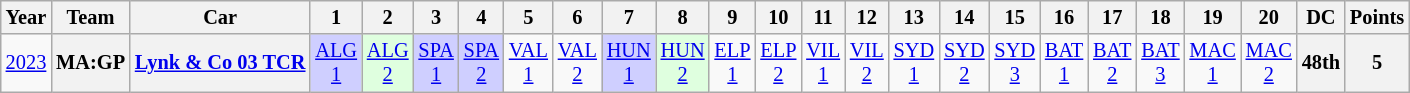<table class="wikitable" style="text-align:center; font-size:85%">
<tr>
<th>Year</th>
<th>Team</th>
<th>Car</th>
<th>1</th>
<th>2</th>
<th>3</th>
<th>4</th>
<th>5</th>
<th>6</th>
<th>7</th>
<th>8</th>
<th>9</th>
<th>10</th>
<th>11</th>
<th>12</th>
<th>13</th>
<th>14</th>
<th>15</th>
<th>16</th>
<th>17</th>
<th>18</th>
<th>19</th>
<th>20</th>
<th>DC</th>
<th>Points</th>
</tr>
<tr>
<td><a href='#'>2023</a></td>
<th>MA:GP</th>
<th><a href='#'>Lynk & Co 03 TCR</a></th>
<td style="background:#CFCFFF;"><a href='#'>ALG<br>1</a><br></td>
<td style="background:#DFFFDF;"><a href='#'>ALG<br>2</a><br></td>
<td style="background:#CFCFFF;"><a href='#'>SPA<br>1</a><br></td>
<td style="background:#CFCFFF;"><a href='#'>SPA<br>2</a><br></td>
<td><a href='#'>VAL<br>1</a></td>
<td><a href='#'>VAL<br>2</a></td>
<td style="background:#CFCFFF;"><a href='#'>HUN<br>1</a><br></td>
<td style="background:#DFFFDF;"><a href='#'>HUN<br>2</a><br></td>
<td><a href='#'>ELP<br>1</a></td>
<td><a href='#'>ELP<br>2</a></td>
<td><a href='#'>VIL<br>1</a></td>
<td><a href='#'>VIL<br>2</a></td>
<td><a href='#'>SYD<br>1</a></td>
<td><a href='#'>SYD<br>2</a></td>
<td><a href='#'>SYD<br>3</a></td>
<td><a href='#'>BAT<br>1</a></td>
<td><a href='#'>BAT<br>2</a></td>
<td><a href='#'>BAT<br>3</a></td>
<td><a href='#'>MAC<br>1</a></td>
<td><a href='#'>MAC<br>2</a></td>
<th>48th</th>
<th>5</th>
</tr>
</table>
